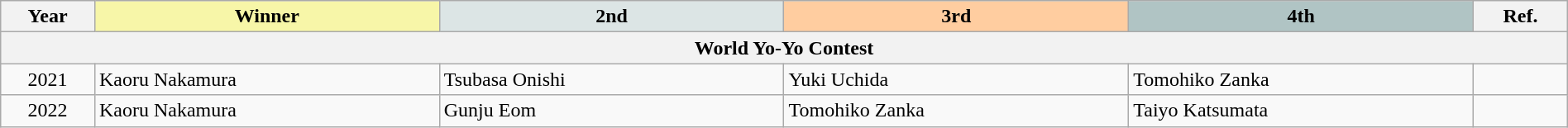<table class="wikitable" width="100%">
<tr>
<th width="6%">Year</th>
<th style="background-color: #F7F6A8;" width="22%">Winner</th>
<th style="background-color: #DCE5E5;" width="22%">2nd</th>
<th style="background-color: #FFCDA0;" width="22%">3rd</th>
<th style="background-color: #B0C4C4;" width="22%">4th</th>
<th width="6%">Ref.</th>
</tr>
<tr>
<th colspan="6">World Yo-Yo Contest</th>
</tr>
<tr>
<td align="center">2021</td>
<td>Kaoru Nakamura</td>
<td>Tsubasa Onishi</td>
<td>Yuki Uchida</td>
<td>Tomohiko Zanka</td>
<td></td>
</tr>
<tr>
<td align="center">2022</td>
<td>Kaoru Nakamura</td>
<td>Gunju Eom</td>
<td>Tomohiko Zanka</td>
<td>Taiyo Katsumata</td>
<td></td>
</tr>
</table>
